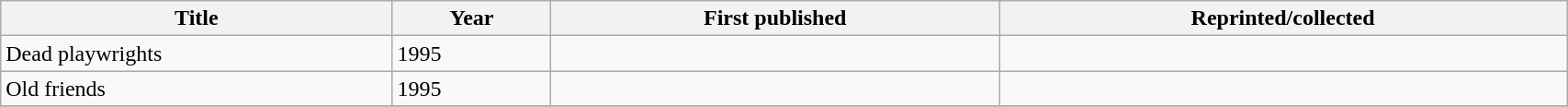<table class='wikitable sortable' width='90%'>
<tr>
<th width=25%>Title</th>
<th>Year</th>
<th>First published</th>
<th>Reprinted/collected</th>
</tr>
<tr>
<td>Dead playwrights</td>
<td>1995</td>
<td></td>
<td></td>
</tr>
<tr>
<td>Old friends</td>
<td>1995</td>
<td></td>
<td></td>
</tr>
<tr>
</tr>
</table>
